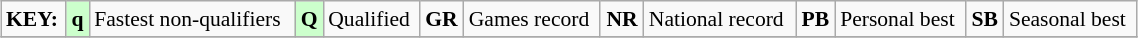<table class="wikitable" style="margin:0.5em auto; font-size:90%;position:relative;" width=60%>
<tr>
<td><strong>KEY:</strong></td>
<td bgcolor=ccffcc align=center><strong>q</strong></td>
<td>Fastest non-qualifiers</td>
<td bgcolor=ccffcc align=center><strong>Q</strong></td>
<td>Qualified</td>
<td align=center><strong>GR</strong></td>
<td>Games record</td>
<td align=center><strong>NR</strong></td>
<td>National record</td>
<td align=center><strong>PB</strong></td>
<td>Personal best</td>
<td align=center><strong>SB</strong></td>
<td>Seasonal best</td>
</tr>
<tr>
</tr>
</table>
